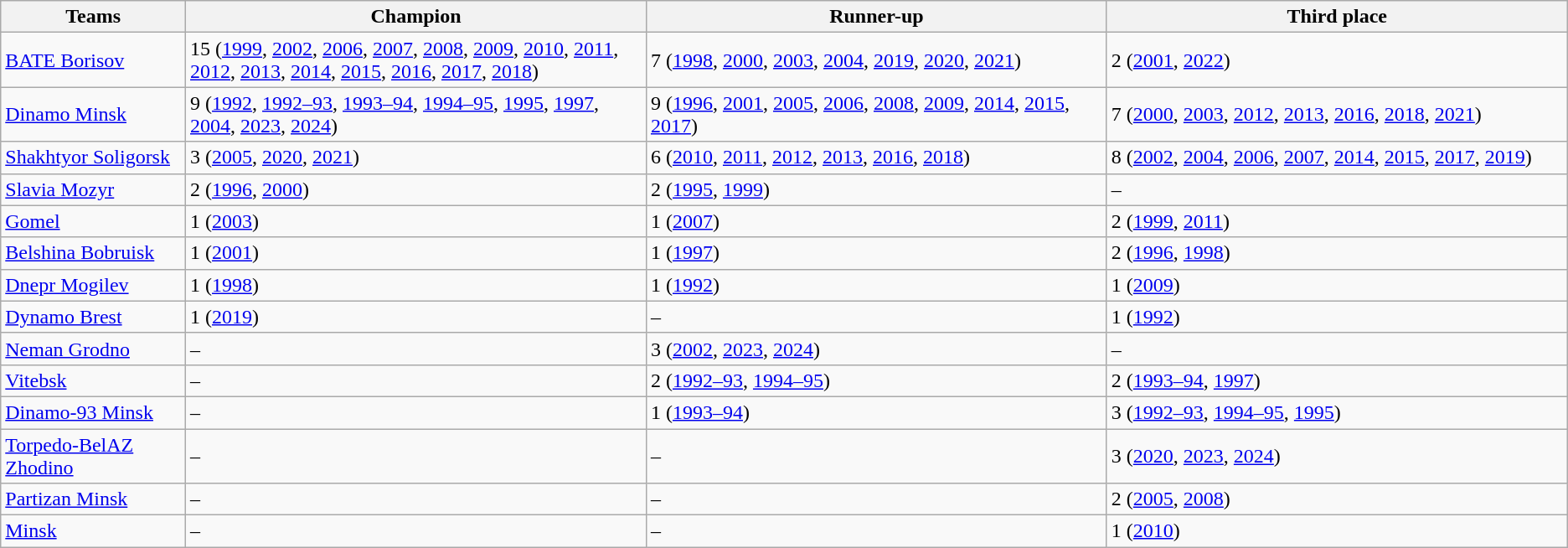<table class="wikitable sortable">
<tr>
<th width=140>Teams</th>
<th width=360>Champion</th>
<th width=360>Runner-up</th>
<th width=360>Third place</th>
</tr>
<tr>
<td><a href='#'>BATE Borisov</a></td>
<td>15 (<a href='#'>1999</a>, <a href='#'>2002</a>, <a href='#'>2006</a>, <a href='#'>2007</a>, <a href='#'>2008</a>, <a href='#'>2009</a>, <a href='#'>2010</a>, <a href='#'>2011</a>, <a href='#'>2012</a>, <a href='#'>2013</a>, <a href='#'>2014</a>, <a href='#'>2015</a>, <a href='#'>2016</a>, <a href='#'>2017</a>, <a href='#'>2018</a>)</td>
<td>7 (<a href='#'>1998</a>, <a href='#'>2000</a>, <a href='#'>2003</a>, <a href='#'>2004</a>, <a href='#'>2019</a>, <a href='#'>2020</a>, <a href='#'>2021</a>)</td>
<td>2 (<a href='#'>2001</a>, <a href='#'>2022</a>)</td>
</tr>
<tr>
<td><a href='#'>Dinamo Minsk</a></td>
<td>9 (<a href='#'>1992</a>, <a href='#'>1992–93</a>, <a href='#'>1993–94</a>, <a href='#'>1994–95</a>, <a href='#'>1995</a>, <a href='#'>1997</a>, <a href='#'>2004</a>, <a href='#'>2023</a>, <a href='#'>2024</a>)</td>
<td>9 (<a href='#'>1996</a>, <a href='#'>2001</a>, <a href='#'>2005</a>, <a href='#'>2006</a>, <a href='#'>2008</a>, <a href='#'>2009</a>, <a href='#'>2014</a>, <a href='#'>2015</a>, <a href='#'>2017</a>)</td>
<td>7 (<a href='#'>2000</a>, <a href='#'>2003</a>, <a href='#'>2012</a>, <a href='#'>2013</a>, <a href='#'>2016</a>, <a href='#'>2018</a>, <a href='#'>2021</a>)</td>
</tr>
<tr>
<td><a href='#'>Shakhtyor Soligorsk</a></td>
<td>3 (<a href='#'>2005</a>, <a href='#'>2020</a>, <a href='#'>2021</a>)</td>
<td>6 (<a href='#'>2010</a>, <a href='#'>2011</a>, <a href='#'>2012</a>, <a href='#'>2013</a>, <a href='#'>2016</a>, <a href='#'>2018</a>)</td>
<td>8 (<a href='#'>2002</a>, <a href='#'>2004</a>, <a href='#'>2006</a>, <a href='#'>2007</a>, <a href='#'>2014</a>, <a href='#'>2015</a>, <a href='#'>2017</a>, <a href='#'>2019</a>)</td>
</tr>
<tr>
<td><a href='#'>Slavia Mozyr</a></td>
<td>2 (<a href='#'>1996</a>, <a href='#'>2000</a>)</td>
<td>2 (<a href='#'>1995</a>, <a href='#'>1999</a>)</td>
<td>–</td>
</tr>
<tr>
<td><a href='#'>Gomel</a></td>
<td>1 (<a href='#'>2003</a>)</td>
<td>1 (<a href='#'>2007</a>)</td>
<td>2 (<a href='#'>1999</a>, <a href='#'>2011</a>)</td>
</tr>
<tr>
<td><a href='#'>Belshina Bobruisk</a></td>
<td>1 (<a href='#'>2001</a>)</td>
<td>1 (<a href='#'>1997</a>)</td>
<td>2 (<a href='#'>1996</a>, <a href='#'>1998</a>)</td>
</tr>
<tr>
<td><a href='#'>Dnepr Mogilev</a></td>
<td>1 (<a href='#'>1998</a>)</td>
<td>1 (<a href='#'>1992</a>)</td>
<td>1 (<a href='#'>2009</a>)</td>
</tr>
<tr>
<td><a href='#'>Dynamo Brest</a></td>
<td>1 (<a href='#'>2019</a>)</td>
<td>–</td>
<td>1 (<a href='#'>1992</a>)</td>
</tr>
<tr>
<td><a href='#'>Neman Grodno</a></td>
<td>–</td>
<td>3 (<a href='#'>2002</a>, <a href='#'>2023</a>, <a href='#'>2024</a>)</td>
<td>–</td>
</tr>
<tr>
<td><a href='#'>Vitebsk</a></td>
<td>–</td>
<td>2 (<a href='#'>1992–93</a>, <a href='#'>1994–95</a>)</td>
<td>2 (<a href='#'>1993–94</a>, <a href='#'>1997</a>)</td>
</tr>
<tr>
<td><a href='#'>Dinamo-93 Minsk</a></td>
<td>–</td>
<td>1 (<a href='#'>1993–94</a>)</td>
<td>3 (<a href='#'>1992–93</a>, <a href='#'>1994–95</a>, <a href='#'>1995</a>)</td>
</tr>
<tr>
<td><a href='#'>Torpedo-BelAZ Zhodino</a></td>
<td>–</td>
<td>–</td>
<td>3 (<a href='#'>2020</a>, <a href='#'>2023</a>, <a href='#'>2024</a>)</td>
</tr>
<tr>
<td><a href='#'>Partizan Minsk</a></td>
<td>–</td>
<td>–</td>
<td>2 (<a href='#'>2005</a>, <a href='#'>2008</a>)</td>
</tr>
<tr>
<td><a href='#'>Minsk</a></td>
<td>–</td>
<td>–</td>
<td>1 (<a href='#'>2010</a>)</td>
</tr>
</table>
